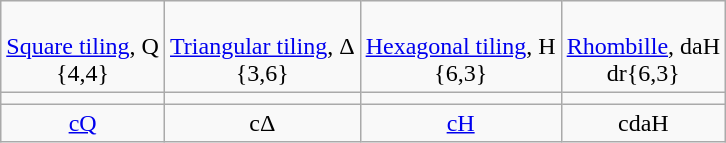<table class=wikitable>
<tr align=center>
<td><br><a href='#'>Square tiling</a>, Q<br>{4,4}</td>
<td><br><a href='#'>Triangular tiling</a>, Δ<br>{3,6}</td>
<td><br><a href='#'>Hexagonal tiling</a>, H<br>{6,3}</td>
<td><br><a href='#'>Rhombille</a>, daH<br>dr{6,3}</td>
</tr>
<tr align=center>
<td></td>
<td></td>
<td></td>
<td></td>
</tr>
<tr align=center>
<td><a href='#'>cQ</a></td>
<td>cΔ</td>
<td><a href='#'>cH</a></td>
<td>cdaH</td>
</tr>
</table>
